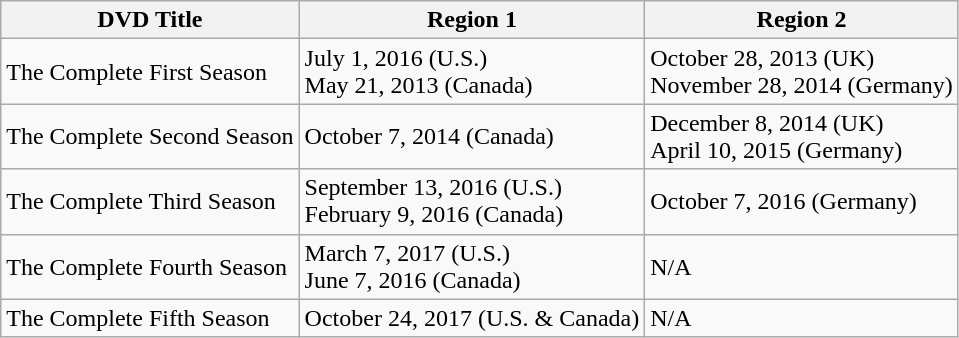<table class="wikitable">
<tr>
<th>DVD Title</th>
<th>Region 1</th>
<th>Region 2</th>
</tr>
<tr>
<td>The Complete First Season</td>
<td>July 1, 2016 (U.S.)<br>May 21, 2013 (Canada)</td>
<td>October 28, 2013 (UK)<br>November 28, 2014 (Germany)</td>
</tr>
<tr>
<td>The Complete Second Season</td>
<td>October 7, 2014 (Canada)</td>
<td>December 8, 2014 (UK)<br>April 10, 2015 (Germany)</td>
</tr>
<tr>
<td>The Complete Third Season</td>
<td>September 13, 2016 (U.S.)<br>February 9, 2016 (Canada)</td>
<td>October 7, 2016 (Germany)</td>
</tr>
<tr>
<td>The Complete Fourth Season</td>
<td>March 7, 2017 (U.S.)<br>June 7, 2016 (Canada)</td>
<td>N/A</td>
</tr>
<tr>
<td>The Complete Fifth Season</td>
<td>October 24, 2017 (U.S. & Canada)</td>
<td>N/A</td>
</tr>
</table>
